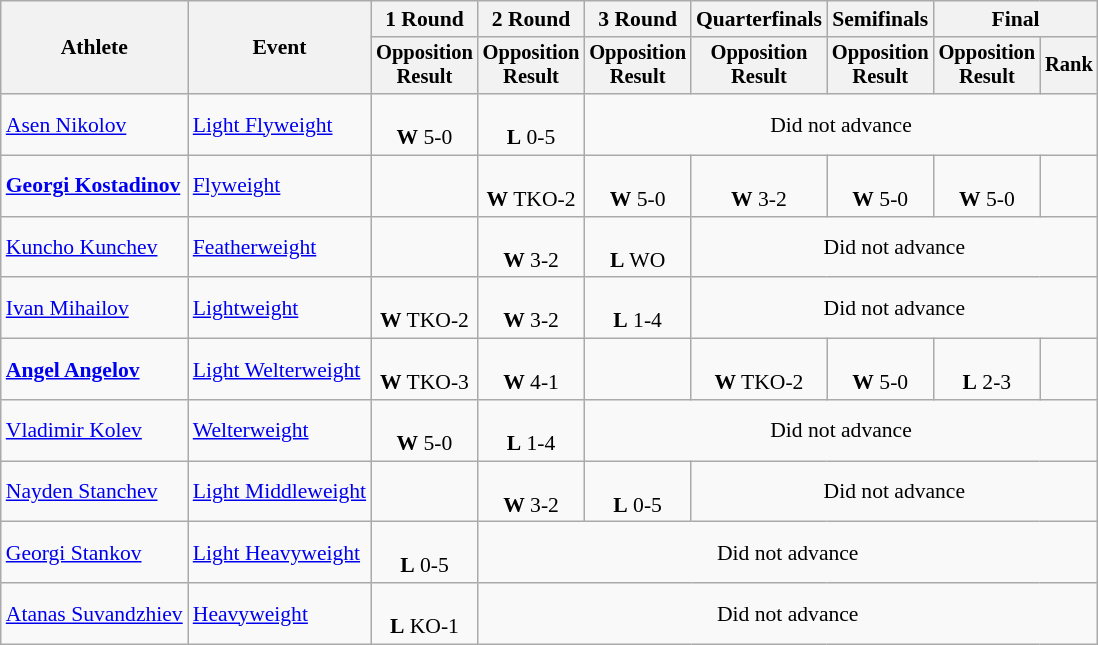<table class="wikitable" style="font-size:90%">
<tr>
<th rowspan="2">Athlete</th>
<th rowspan="2">Event</th>
<th>1 Round</th>
<th>2 Round</th>
<th>3 Round</th>
<th>Quarterfinals</th>
<th>Semifinals</th>
<th colspan=2>Final</th>
</tr>
<tr style="font-size:95%">
<th>Opposition<br>Result</th>
<th>Opposition<br>Result</th>
<th>Opposition<br>Result</th>
<th>Opposition<br>Result</th>
<th>Opposition<br>Result</th>
<th>Opposition<br>Result</th>
<th>Rank</th>
</tr>
<tr align=center>
<td align=left><a href='#'>Asen Nikolov</a></td>
<td align=left><a href='#'>Light Flyweight</a></td>
<td><br><strong>W</strong> 5-0</td>
<td><br><strong>L</strong> 0-5</td>
<td colspan=5>Did not advance</td>
</tr>
<tr align=center>
<td align=left><strong><a href='#'>Georgi Kostadinov</a></strong></td>
<td align=left><a href='#'>Flyweight</a></td>
<td></td>
<td><br><strong>W</strong> TKO-2</td>
<td><br><strong>W</strong> 5-0</td>
<td><br><strong>W</strong> 3-2</td>
<td><br><strong>W</strong> 5-0</td>
<td><br><strong>W</strong> 5-0</td>
<td></td>
</tr>
<tr align=center>
<td align=left><a href='#'>Kuncho Kunchev</a></td>
<td align=left><a href='#'>Featherweight</a></td>
<td></td>
<td><br><strong>W</strong> 3-2</td>
<td><br><strong>L</strong> WO</td>
<td colspan=4>Did not advance</td>
</tr>
<tr align=center>
<td align=left><a href='#'>Ivan Mihailov</a></td>
<td align=left><a href='#'>Lightweight</a></td>
<td><br><strong>W</strong> TKO-2</td>
<td><br><strong>W</strong> 3-2</td>
<td><br><strong>L</strong> 1-4</td>
<td colspan=4>Did not advance</td>
</tr>
<tr align=center>
<td align=left><strong><a href='#'>Angel Angelov</a></strong></td>
<td align=left><a href='#'>Light Welterweight</a></td>
<td><br><strong>W</strong> TKO-3</td>
<td><br><strong>W</strong> 4-1</td>
<td></td>
<td><br><strong>W</strong> TKO-2</td>
<td><br><strong>W</strong> 5-0</td>
<td><br><strong>L</strong> 2-3</td>
<td></td>
</tr>
<tr align=center>
<td align=left><a href='#'>Vladimir Kolev</a></td>
<td align=left><a href='#'>Welterweight</a></td>
<td><br><strong>W</strong> 5-0</td>
<td><br><strong>L</strong> 1-4</td>
<td colspan=5>Did not advance</td>
</tr>
<tr align=center>
<td align=left><a href='#'>Nayden Stanchev</a></td>
<td align=left><a href='#'>Light Middleweight</a></td>
<td></td>
<td><br><strong>W</strong> 3-2</td>
<td><br><strong>L</strong> 0-5</td>
<td colspan=5>Did not advance</td>
</tr>
<tr align=center>
<td align=left><a href='#'>Georgi Stankov</a></td>
<td align=left><a href='#'>Light Heavyweight</a></td>
<td><br><strong>L</strong> 0-5</td>
<td colspan=6>Did not advance</td>
</tr>
<tr align=center>
<td align=left><a href='#'>Atanas Suvandzhiev</a></td>
<td align=left><a href='#'>Heavyweight</a></td>
<td><br><strong>L</strong> KO-1</td>
<td colspan=6>Did not advance</td>
</tr>
</table>
